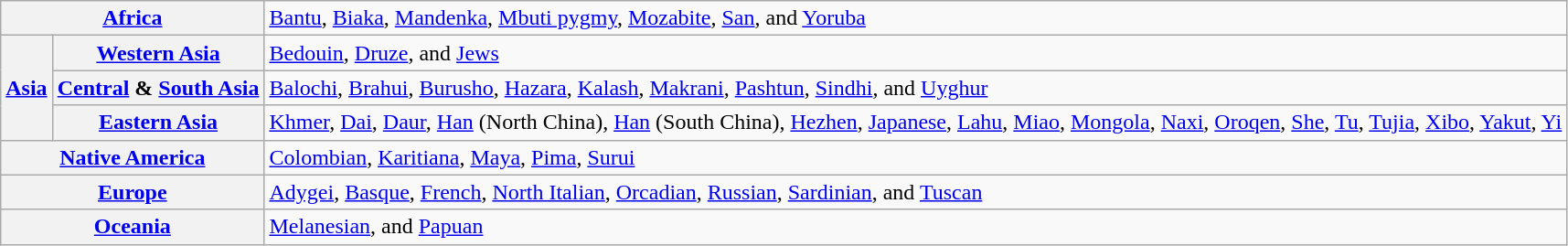<table class="wikitable">
<tr>
<th colspan=2><a href='#'>Africa</a></th>
<td><a href='#'>Bantu</a>, <a href='#'>Biaka</a>, <a href='#'>Mandenka</a>, <a href='#'>Mbuti pygmy</a>, <a href='#'>Mozabite</a>, <a href='#'>San</a>, and <a href='#'>Yoruba</a></td>
</tr>
<tr>
<th rowspan=3><a href='#'>Asia</a></th>
<th><a href='#'>Western Asia</a></th>
<td><a href='#'>Bedouin</a>, <a href='#'>Druze</a>, and <a href='#'>Jews</a></td>
</tr>
<tr>
<th><a href='#'>Central</a> & <a href='#'>South Asia</a></th>
<td><a href='#'>Balochi</a>, <a href='#'>Brahui</a>, <a href='#'>Burusho</a>, <a href='#'>Hazara</a>, <a href='#'>Kalash</a>, <a href='#'>Makrani</a>, <a href='#'>Pashtun</a>, <a href='#'>Sindhi</a>, and <a href='#'>Uyghur</a></td>
</tr>
<tr>
<th><a href='#'>Eastern Asia</a></th>
<td><a href='#'>Khmer</a>, <a href='#'>Dai</a>, <a href='#'>Daur</a>, <a href='#'>Han</a> (North China), <a href='#'>Han</a> (South China), <a href='#'>Hezhen</a>, <a href='#'>Japanese</a>, <a href='#'>Lahu</a>, <a href='#'>Miao</a>, <a href='#'>Mongola</a>, <a href='#'>Naxi</a>, <a href='#'>Oroqen</a>, <a href='#'>She</a>, <a href='#'>Tu</a>, <a href='#'>Tujia</a>, <a href='#'>Xibo</a>, <a href='#'>Yakut</a>, <a href='#'>Yi</a></td>
</tr>
<tr>
<th colspan=2><a href='#'>Native America</a></th>
<td><a href='#'>Colombian</a>, <a href='#'>Karitiana</a>, <a href='#'>Maya</a>, <a href='#'>Pima</a>, <a href='#'>Surui</a></td>
</tr>
<tr>
<th colspan=2><a href='#'>Europe</a></th>
<td><a href='#'>Adygei</a>, <a href='#'>Basque</a>, <a href='#'>French</a>, <a href='#'>North Italian</a>, <a href='#'>Orcadian</a>, <a href='#'>Russian</a>, <a href='#'>Sardinian</a>, and <a href='#'>Tuscan</a></td>
</tr>
<tr>
<th colspan=2><a href='#'>Oceania</a></th>
<td><a href='#'>Melanesian</a>, and <a href='#'>Papuan</a></td>
</tr>
</table>
